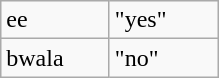<table class="wikitable">
<tr>
<td width="65" valign="top">ee</td>
<td width="65" valign="top">"yes"</td>
</tr>
<tr>
<td width="65" valign="top">bwala</td>
<td width="65" valign="top">"no"</td>
</tr>
</table>
